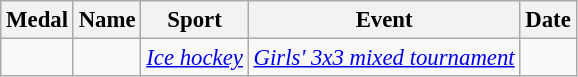<table class="wikitable sortable" style="font-size:95%;">
<tr>
<th>Medal</th>
<th>Name</th>
<th>Sport</th>
<th>Event</th>
<th>Date</th>
</tr>
<tr>
<td><em></em></td>
<td><em></em></td>
<td><em><a href='#'>Ice hockey</a></em></td>
<td><em><a href='#'>Girls' 3x3 mixed tournament</a></em></td>
<td><em></em></td>
</tr>
</table>
